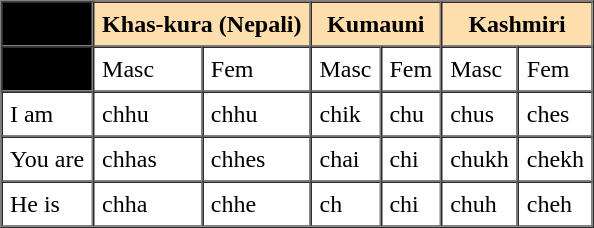<table border="1" cellpadding="5" cellspacing="0" align="center">
<tr>
<th style="background:#000000;"> </th>
<th colspan="2" style="background:#ffdeae;">Khas-kura (Nepali)</th>
<th colspan="2" style="background:#ffdeae;">Kumauni</th>
<th colspan="2" style="background:#ffdeae;">Kashmiri</th>
</tr>
<tr>
<td style="background:#000000;"> </td>
<td>Masc</td>
<td>Fem</td>
<td>Masc</td>
<td>Fem</td>
<td>Masc</td>
<td>Fem</td>
</tr>
<tr>
<td>I am</td>
<td>chhu</td>
<td>chhu</td>
<td>chik</td>
<td>chu</td>
<td>chus</td>
<td>ches</td>
</tr>
<tr men zes>
<td>You are</td>
<td>chhas</td>
<td>chhes</td>
<td>chai</td>
<td>chi</td>
<td>chukh</td>
<td>chekh</td>
</tr>
<tr tu zin>
<td>He is</td>
<td>chha</td>
<td>chhe</td>
<td>ch</td>
<td>chi</td>
<td>chuh</td>
<td>cheh</td>
</tr>
</table>
